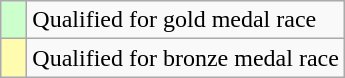<table class="wikitable">
<tr>
<td style="width:10px; background:#cfc"></td>
<td>Qualified for gold medal race</td>
</tr>
<tr>
<td style="width:10px; background:#fffcaf"></td>
<td>Qualified for bronze medal race</td>
</tr>
</table>
